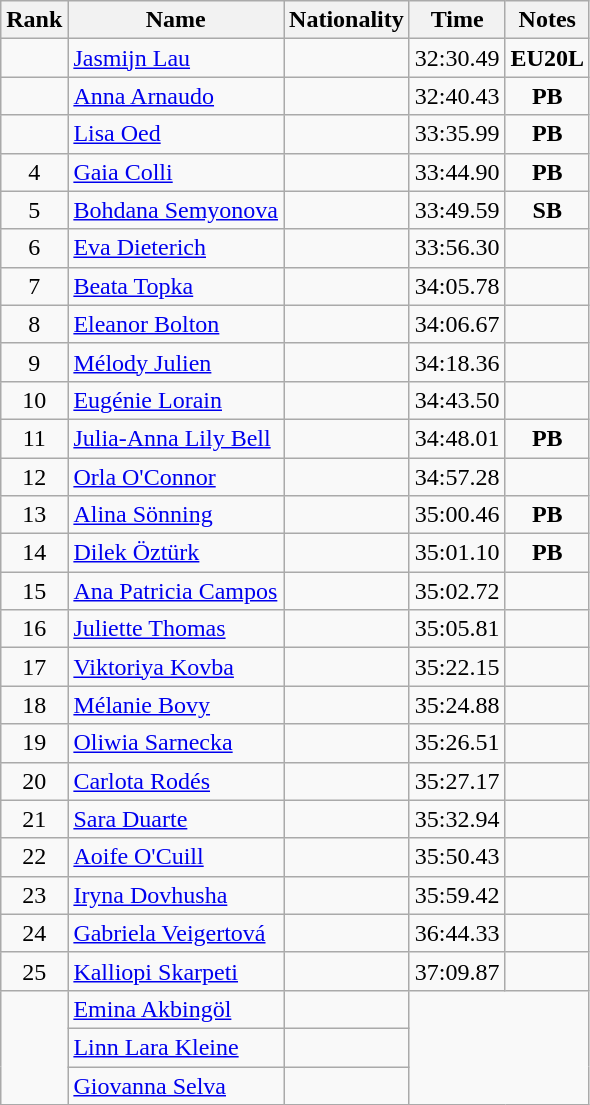<table class="wikitable sortable" style="text-align:center">
<tr>
<th>Rank</th>
<th>Name</th>
<th>Nationality</th>
<th>Time</th>
<th>Notes</th>
</tr>
<tr>
<td></td>
<td align=left><a href='#'>Jasmijn Lau</a></td>
<td align=left></td>
<td>32:30.49</td>
<td><strong>EU20L</strong></td>
</tr>
<tr>
<td></td>
<td align=left><a href='#'>Anna Arnaudo</a></td>
<td align=left></td>
<td>32:40.43</td>
<td><strong>PB</strong></td>
</tr>
<tr>
<td></td>
<td align=left><a href='#'>Lisa Oed</a></td>
<td align=left></td>
<td>33:35.99</td>
<td><strong>PB</strong></td>
</tr>
<tr>
<td>4</td>
<td align=left><a href='#'>Gaia Colli</a></td>
<td align=left></td>
<td>33:44.90</td>
<td><strong>PB</strong></td>
</tr>
<tr>
<td>5</td>
<td align=left><a href='#'>Bohdana Semyonova</a></td>
<td align=left></td>
<td>33:49.59</td>
<td><strong>SB</strong></td>
</tr>
<tr>
<td>6</td>
<td align=left><a href='#'>Eva Dieterich</a></td>
<td align=left></td>
<td>33:56.30</td>
<td></td>
</tr>
<tr>
<td>7</td>
<td align=left><a href='#'>Beata Topka</a></td>
<td align=left></td>
<td>34:05.78</td>
<td></td>
</tr>
<tr>
<td>8</td>
<td align=left><a href='#'>Eleanor Bolton</a></td>
<td align=left></td>
<td>34:06.67</td>
<td></td>
</tr>
<tr>
<td>9</td>
<td align=left><a href='#'>Mélody Julien</a></td>
<td align=left></td>
<td>34:18.36</td>
<td></td>
</tr>
<tr>
<td>10</td>
<td align=left><a href='#'>Eugénie Lorain</a></td>
<td align=left></td>
<td>34:43.50</td>
<td></td>
</tr>
<tr>
<td>11</td>
<td align=left><a href='#'>Julia-Anna Lily Bell</a></td>
<td align=left></td>
<td>34:48.01</td>
<td><strong>PB</strong></td>
</tr>
<tr>
<td>12</td>
<td align=left><a href='#'>Orla O'Connor</a></td>
<td align=left></td>
<td>34:57.28</td>
<td></td>
</tr>
<tr>
<td>13</td>
<td align=left><a href='#'>Alina Sönning</a></td>
<td align=left></td>
<td>35:00.46</td>
<td><strong>PB</strong></td>
</tr>
<tr>
<td>14</td>
<td align=left><a href='#'>Dilek Öztürk</a></td>
<td align=left></td>
<td>35:01.10</td>
<td><strong>PB</strong></td>
</tr>
<tr>
<td>15</td>
<td align=left><a href='#'>Ana Patricia Campos</a></td>
<td align=left></td>
<td>35:02.72</td>
<td></td>
</tr>
<tr>
<td>16</td>
<td align=left><a href='#'>Juliette Thomas</a></td>
<td align=left></td>
<td>35:05.81</td>
<td></td>
</tr>
<tr>
<td>17</td>
<td align=left><a href='#'>Viktoriya Kovba</a></td>
<td align=left></td>
<td>35:22.15</td>
<td></td>
</tr>
<tr>
<td>18</td>
<td align=left><a href='#'>Mélanie Bovy</a></td>
<td align=left></td>
<td>35:24.88</td>
<td></td>
</tr>
<tr>
<td>19</td>
<td align=left><a href='#'>Oliwia Sarnecka</a></td>
<td align=left></td>
<td>35:26.51</td>
<td></td>
</tr>
<tr>
<td>20</td>
<td align=left><a href='#'>Carlota Rodés</a></td>
<td align=left></td>
<td>35:27.17</td>
<td></td>
</tr>
<tr>
<td>21</td>
<td align=left><a href='#'>Sara Duarte</a></td>
<td align=left></td>
<td>35:32.94</td>
<td></td>
</tr>
<tr>
<td>22</td>
<td align=left><a href='#'>Aoife O'Cuill</a></td>
<td align=left></td>
<td>35:50.43</td>
<td></td>
</tr>
<tr>
<td>23</td>
<td align=left><a href='#'>Iryna Dovhusha</a></td>
<td align=left></td>
<td>35:59.42</td>
<td></td>
</tr>
<tr>
<td>24</td>
<td align=left><a href='#'>Gabriela Veigertová</a></td>
<td align=left></td>
<td>36:44.33</td>
<td></td>
</tr>
<tr>
<td>25</td>
<td align=left><a href='#'>Kalliopi Skarpeti</a></td>
<td align=left></td>
<td>37:09.87</td>
<td></td>
</tr>
<tr>
<td rowspan=3></td>
<td align=left><a href='#'>Emina Akbingöl</a></td>
<td align=left></td>
<td colspan=2 rowspan=3></td>
</tr>
<tr>
<td align=left><a href='#'>Linn Lara Kleine</a></td>
<td align=left></td>
</tr>
<tr>
<td align=left><a href='#'>Giovanna Selva</a></td>
<td align=left></td>
</tr>
</table>
